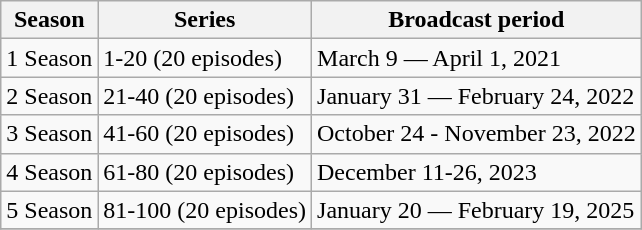<table class="wikitable">
<tr>
<th>Season</th>
<th>Series</th>
<th>Broadcast period</th>
</tr>
<tr>
<td>1 Season</td>
<td>1-20 (20 episodes)</td>
<td>March 9 —  April 1, 2021</td>
</tr>
<tr>
<td>2 Season</td>
<td>21-40 (20 episodes)</td>
<td>January 31 —  February 24, 2022</td>
</tr>
<tr>
<td>3 Season</td>
<td>41-60 (20 episodes)</td>
<td>October 24 - November 23, 2022</td>
</tr>
<tr>
<td>4 Season</td>
<td>61-80 (20 episodes)</td>
<td>December 11-26, 2023</td>
</tr>
<tr>
<td>5 Season</td>
<td>81-100 (20 episodes)</td>
<td>January 20 — February 19, 2025</td>
</tr>
<tr>
</tr>
</table>
